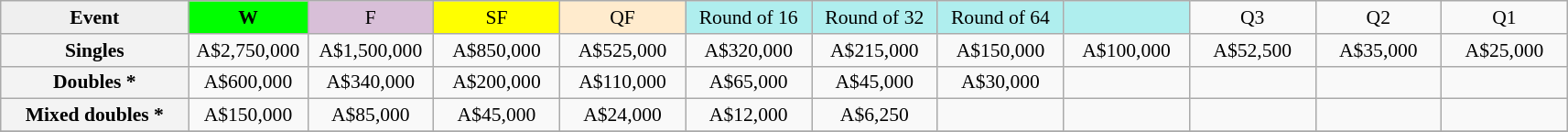<table class="wikitable" style="font-size:90%;text-align:center">
<tr>
<td style="width:130px; background:#efefef;"><strong>Event</strong></td>
<td style="width:80px; background:lime;"><strong>W</strong></td>
<td style="width:85px; background:thistle;">F</td>
<td style="width:85px; background:#ff0;">SF</td>
<td style="width:85px; background:#ffebcd;">QF</td>
<td style="width:85px; background:#afeeee;">Round of 16</td>
<td style="width:85px; background:#afeeee;">Round of 32</td>
<td style="width:85px; background:#afeeee;">Round of 64</td>
<td style="width:85px; background:#afeeee;"></td>
<td style="width:85px;">Q3</td>
<td style="width:85px;">Q2</td>
<td style="width:85px;">Q1</td>
</tr>
<tr>
<td style="background:#f3f3f3;"><strong>Singles</strong></td>
<td>A$2,750,000</td>
<td>A$1,500,000</td>
<td>A$850,000</td>
<td>A$525,000</td>
<td>A$320,000</td>
<td>A$215,000</td>
<td>A$150,000</td>
<td>A$100,000</td>
<td>A$52,500</td>
<td>A$35,000</td>
<td>A$25,000</td>
</tr>
<tr>
<td style="background:#f3f3f3;"><strong>Doubles *</strong></td>
<td>A$600,000</td>
<td>A$340,000</td>
<td>A$200,000</td>
<td>A$110,000</td>
<td>A$65,000</td>
<td>A$45,000</td>
<td>A$30,000</td>
<td></td>
<td></td>
<td></td>
<td></td>
</tr>
<tr>
<td style="background:#f3f3f3;"><strong>Mixed doubles *</strong></td>
<td>A$150,000</td>
<td>A$85,000</td>
<td>A$45,000</td>
<td>A$24,000</td>
<td>A$12,000</td>
<td>A$6,250</td>
<td></td>
<td></td>
<td></td>
<td></td>
<td></td>
</tr>
<tr>
</tr>
</table>
